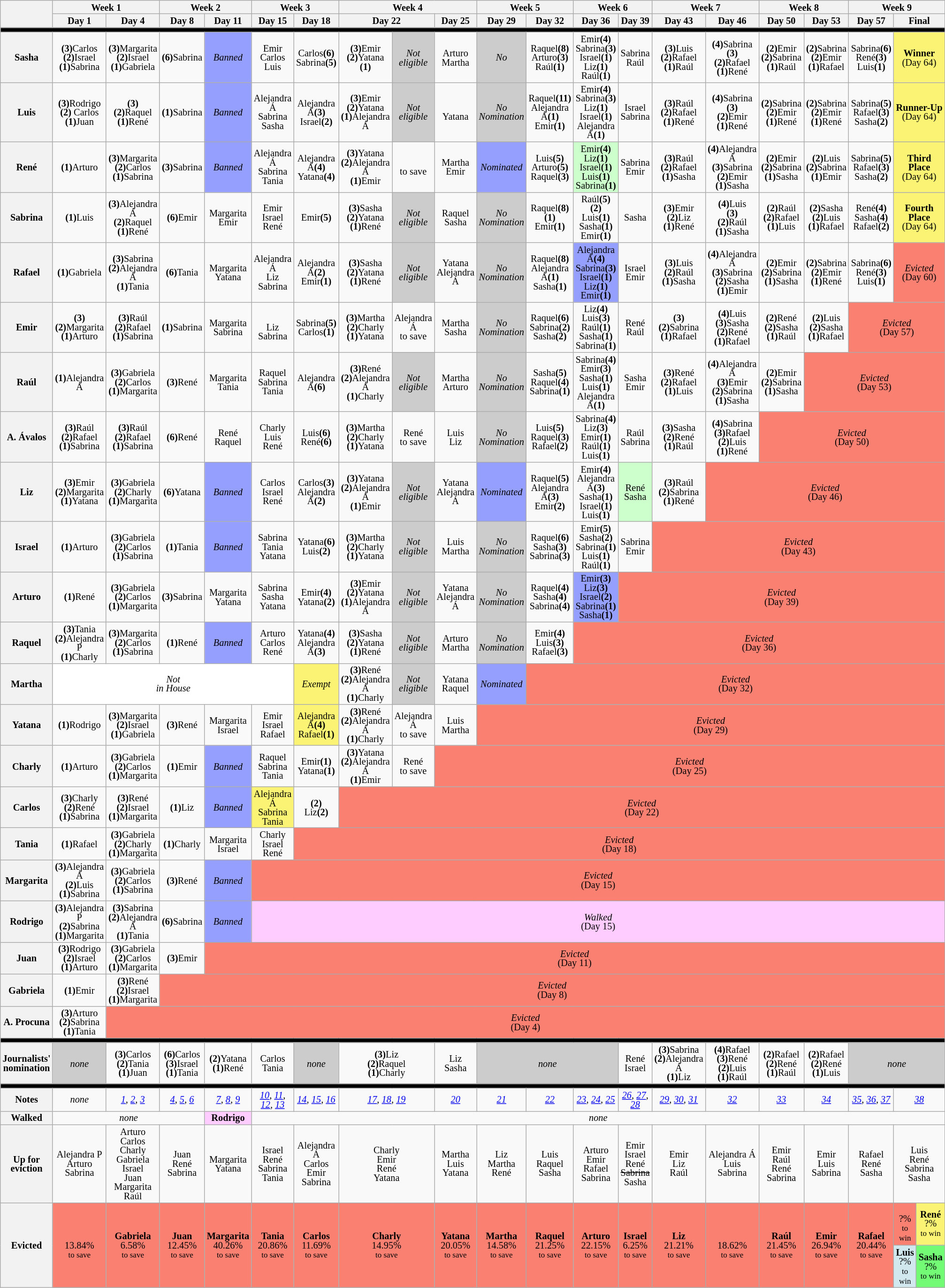<table class="wikitable" style="text-align:center; width:100%; font-size:85%; line-height:13px;">
<tr>
<th rowspan="2" style="width: 5%;"></th>
<th colspan="2" style="width: 5%;">Week 1</th>
<th colspan="2" style="width: 5%;">Week 2</th>
<th colspan="2" style="width: 5%;">Week 3</th>
<th colspan="3" style="width: 5%;">Week 4</th>
<th colspan="2" style="width: 5%;">Week 5</th>
<th colspan="2" style="width: 5%;">Week 6</th>
<th colspan="2" style="width: 5%;">Week 7</th>
<th colspan="2" style="width: 5%;">Week 8</th>
<th colspan="3" style="width: 5%;">Week 9</th>
</tr>
<tr>
<th style="width: 5%;">Day 1</th>
<th style="width: 5%;">Day 4</th>
<th style="width: 5%;">Day 8</th>
<th style="width: 5%;">Day 11</th>
<th style="width: 5%;">Day 15</th>
<th style="width: 5%;">Day 18</th>
<th colspan="2" style="width: 5%;">Day 22</th>
<th style="width: 5%;">Day 25</th>
<th style="width: 5%;">Day 29</th>
<th style="width: 5%;">Day 32</th>
<th style="width: 5%;">Day 36</th>
<th style="width: 5%;">Day 39</th>
<th style="width: 5%;">Day 43</th>
<th style="width: 5%;">Day 46</th>
<th style="width: 5%;">Day 50</th>
<th style="width: 5%;">Day 53</th>
<th style="width: 5%;">Day 57</th>
<th colspan="2" style="width: 5%;">Final</th>
</tr>
<tr>
<th style="background:#000" colspan="21"></th>
</tr>
<tr>
<th>Sasha</th>
<td><strong>(3)</strong>Carlos<br><strong>(2)</strong>Israel<br><strong>(1)</strong>Sabrina</td>
<td><strong>(3)</strong>Margarita<br><strong>(2)</strong>Israel<br><strong>(1)</strong>Gabriela</td>
<td><strong>(6)</strong>Sabrina</td>
<td style="background:#959FFD;"><em>Banned</em></td>
<td>Emir<br>Carlos<br>Luis</td>
<td>Carlos<strong>(6)</strong><br>Sabrina<strong>(5)</strong></td>
<td><strong>(3)</strong>Emir<br><strong>(2)</strong>Yatana<br><strong>(1)</strong></td>
<td style="background:#CCCCCC; "><em>Not<br>eligible</em></td>
<td>Arturo<br>Martha</td>
<td style="background:#CCCCCC; "><em>No<br></em></td>
<td>Raquel<strong>(8)</strong><br>Arturo<strong>(3)</strong><br>Raúl<strong>(1)</strong></td>
<td>Emir<strong>(4)</strong><br>Sabrina<strong>(3)</strong><br>Israel<strong>(1)</strong><br>Liz<strong>(1)</strong><br>Raúl<strong>(1)</strong></td>
<td>Sabrina<br>Raúl</td>
<td><strong>(3)</strong>Luis<br><strong>(2)</strong>Rafael<br><strong>(1)</strong>Raúl</td>
<td><strong>(4)</strong>Sabrina<br><strong>(3)</strong><br><strong>(2)</strong>Rafael<br><strong>(1)</strong>René</td>
<td><strong>(2)</strong>Emir<br><strong>(2)</strong>Sabrina<br><strong>(1)</strong>Raúl</td>
<td><strong>(2)</strong>Sabrina<br><strong>(2)</strong>Emir<br><strong>(1)</strong>Rafael</td>
<td>Sabrina<strong>(6)</strong><br>René<strong>(3)</strong><br>Luis<strong>(1)</strong></td>
<td style="background:#FBF373" colspan="2"><strong>Winner</strong><br>(Day 64)</td>
</tr>
<tr>
<th>Luis</th>
<td><strong>(3)</strong>Rodrigo<br><strong>(2)</strong>	Carlos<br><strong>(1)</strong>Juan</td>
<td><strong>(3)</strong><br><strong>(2)</strong>Raquel<br><strong>(1)</strong>René</td>
<td><strong>(1)</strong>Sabrina</td>
<td style="background:#959FFD;"><em>Banned</em></td>
<td>Alejandra Á<br>Sabrina<br>Sasha</td>
<td>Alejandra Á<strong>(3)</strong><br>Israel<strong>(2)</strong></td>
<td><strong>(3)</strong>Emir<br><strong>(2)</strong>Yatana<br><strong>(1)</strong>Alejandra Á</td>
<td style="background:#CCCCCC; "><em>Not<br>eligible</em></td>
<td><br>Yatana</td>
<td style="background:#CCCCCC; "><em>No<br>Nomination</em></td>
<td>Raquel<strong>(11)</strong><br>Alejandra Á<strong>(1)</strong><br>Emir<strong>(1)</strong></td>
<td>Emir<strong>(4)</strong><br>Sabrina<strong>(3)</strong><br>Liz<strong>(1)</strong><br>Israel<strong>(1)</strong><br>Alejandra Á<strong>(1)</strong></td>
<td>Israel<br>Sabrina</td>
<td><strong>(3)</strong>Raúl<br><strong>(2)</strong>Rafael<br><strong>(1)</strong>René</td>
<td><strong>(4)</strong>Sabrina<br><strong>(3)</strong><br><strong>(2)</strong>Emir<br><strong>(1)</strong>René</td>
<td><strong>(2)</strong>Sabrina<br><strong>(2)</strong>Emir<br><strong>(1)</strong>René</td>
<td><strong>(2)</strong>Sabrina<br><strong>(2)</strong>Emir<br><strong>(1)</strong>René</td>
<td>Sabrina<strong>(5)</strong><br>Rafael<strong>(3)</strong><br>Sasha<strong>(2)</strong></td>
<td style="background:#FBF373" colspan="2"><strong>Runner-Up</strong><br>(Day 64)</td>
</tr>
<tr>
<th>René</th>
<td><strong>(1)</strong>Arturo</td>
<td><strong>(3)</strong>Margarita<br><strong>(2)</strong>Carlos<br><strong>(1)</strong>Sabrina</td>
<td><strong>(3)</strong>Sabrina</td>
<td style="background:#959FFD;"><em>Banned</em></td>
<td>Alejandra Á<br>Sabrina<br>Tania</td>
<td>Alejandra Á<strong>(4)</strong><br>Yatana<strong>(4)</strong></td>
<td><strong>(3)</strong>Yatana<br><strong>(2)</strong>Alejandra Á<br><strong>(1)</strong>Emir</td>
<td><br>to save</td>
<td>Martha<br>Emir</td>
<td style="background:#959FFD"><em>Nominated</em></td>
<td>Luis<strong>(5)</strong><br>Arturo<strong>(5)</strong><br>Raquel<strong>(3)</strong></td>
<td style="background:#CFC">Emir<strong>(4)</strong><br>Liz<strong>(1)</strong><br>Israel<strong>(1)</strong><br>Luis<strong>(1)</strong><br>Sabrina<strong>(1)</strong></td>
<td>Sabrina<br>Emir</td>
<td><strong>(3)</strong>Raúl<br><strong>(2)</strong>Rafael<br><strong>(1)</strong>Sasha</td>
<td><strong>(4)</strong>Alejandra Á<br><strong>(3)</strong>Sabrina<br><strong>(2)</strong>Emir<br><strong>(1)</strong>Sasha</td>
<td><strong>(2)</strong>Emir<br><strong>(2)</strong>Sabrina<br><strong>(1)</strong>Sasha</td>
<td><strong>(2)</strong>Luis<br><strong>(2)</strong>Sabrina<br><strong>(1)</strong>Emir</td>
<td>Sabrina<strong>(5)</strong><br>Rafael<strong>(3)</strong><br>Sasha<strong>(2)</strong></td>
<td style="background:#FBF373" colspan="2"><strong>Third Place</strong><br>(Day 64)</td>
</tr>
<tr>
<th>Sabrina</th>
<td><strong>(1)</strong>Luis</td>
<td><strong>(3)</strong>Alejandra Á<br><strong>(2)</strong>Raquel<br><strong>(1)</strong>René</td>
<td><strong>(6)</strong>Emir</td>
<td>Margarita<br>Emir</td>
<td>Emir<br>Israel<br>René</td>
<td>Emir<strong>(5)</strong></td>
<td><strong>(3)</strong>Sasha<br><strong>(2)</strong>Yatana<br><strong>(1)</strong>René</td>
<td style="background:#CCCCCC; "><em>Not<br>eligible</em></td>
<td>Raquel<br>Sasha</td>
<td style="background:#CCCCCC; "><em>No<br>Nomination</em></td>
<td>Raquel<strong>(8)</strong><br><strong>(1)</strong><br>Emir<strong>(1)</strong></td>
<td>Raúl<strong>(5)</strong><br><strong>(2)</strong><br>Luis<strong>(1)</strong><br>Sasha<strong>(1)</strong><br>Emir<strong>(1)</strong></td>
<td>Sasha<br></td>
<td><strong>(3)</strong>Emir<br><strong>(2)</strong>Liz<br><strong>(1)</strong>René</td>
<td><strong>(4)</strong>Luis<br><strong>(3)</strong><br><strong>(2)</strong>Raúl<br><strong>(1)</strong>Sasha</td>
<td><strong>(2)</strong>Raúl<br><strong>(2)</strong>Rafael<br><strong>(1)</strong>Luis</td>
<td><strong>(2)</strong>Sasha<br><strong>(2)</strong>Luis<br><strong>(1)</strong>Rafael</td>
<td>René<strong>(4)</strong><br>Sasha<strong>(4)</strong><br>Rafael<strong>(2)</strong></td>
<td style="background:#FBF373" colspan="2"><strong>Fourth Place</strong><br>(Day 64)</td>
</tr>
<tr>
<th>Rafael</th>
<td><strong>(1)</strong>Gabriela</td>
<td><strong>(3)</strong>Sabrina<br><strong>(2)</strong>Alejandra Á<br><strong>(1)</strong>Tania</td>
<td><strong>(6)</strong>Tania</td>
<td>Margarita<br>Yatana</td>
<td>Alejandra Á<br>Liz<br>Sabrina</td>
<td>Alejandra Á<strong>(2)</strong><br>Emir<strong>(1)</strong></td>
<td><strong>(3)</strong>Sasha<br><strong>(2)</strong>Yatana<br><strong>(1)</strong>René</td>
<td style="background:#CCCCCC; "><em>Not<br>eligible</em></td>
<td>Yatana<br>Alejandra Á</td>
<td style="background:#CCCCCC; "><em>No<br>Nomination</em></td>
<td>Raquel<strong>(8)</strong><br>Alejandra Á<strong>(1)</strong><br>Sasha<strong>(1)</strong></td>
<td style="background:#959FFD">Alejandra Á<strong>(4)</strong><br>Sabrina<strong>(3)</strong><br>Israel<strong>(1)</strong><br>Liz<strong>(1)</strong><br>Emir<strong>(1)</strong></td>
<td>Israel<br>Emir</td>
<td><strong>(3)</strong>Luis<br><strong>(2)</strong>Raúl<br><strong>(1)</strong>Sasha</td>
<td><strong>(4)</strong>Alejandra Á<br><strong>(3)</strong>Sabrina<br><strong>(2)</strong>Sasha<br><strong>(1)</strong>Emir</td>
<td><strong>(2)</strong>Emir<br><strong>(2)</strong>Sabrina<br><strong>(1)</strong>Sasha</td>
<td><strong>(2)</strong>Sabrina<br><strong>(2)</strong>Emir<br><strong>(1)</strong>René</td>
<td>Sabrina<strong>(6)</strong><br>René<strong>(3)</strong><br>Luis<strong>(1)</strong></td>
<td style="background:#FA8072;" colspan="2"><em>Evicted</em><br>(Day 60)</td>
</tr>
<tr>
<th>Emir</th>
<td><strong>(3)</strong><br><strong>(2)</strong>Margarita<br><strong>(1)</strong>Arturo</td>
<td><strong>(3)</strong>Raúl<br><strong>(2)</strong>Rafael<br><strong>(1)</strong>Sabrina</td>
<td><strong>(1)</strong>Sabrina</td>
<td>Margarita<br>Sabrina</td>
<td><br>Liz<br>Sabrina</td>
<td>Sabrina<strong>(5)</strong><br>Carlos<strong>(1)</strong></td>
<td><strong>(3)</strong>Martha<br><strong>(2)</strong>Charly<br><strong>(1)</strong>Yatana</td>
<td>Alejandra Á<br>to save</td>
<td>Martha<br>Sasha</td>
<td style="background:#CCCCCC; "><em>No<br>Nomination</em></td>
<td>Raquel<strong>(6)</strong><br>Sabrina<strong>(2)</strong><br>Sasha<strong>(2)</strong></td>
<td>Liz<strong>(4)</strong><br>Luis<strong>(3)</strong><br>Raúl<strong>(1)</strong><br>Sasha<strong>(1)</strong><br>Sabrina<strong>(1)</strong></td>
<td>René<br>Raúl</td>
<td><strong>(3)</strong><br><strong>(2)</strong>Sabrina<br><strong>(1)</strong>Rafael</td>
<td><strong>(4)</strong>Luis<br><strong>(3)</strong>Sasha<br><strong>(2)</strong>René<br><strong>(1)</strong>Rafael</td>
<td><strong>(2)</strong>René<br><strong>(2)</strong>Sasha<br><strong>(1)</strong>Raúl</td>
<td><strong>(2)</strong>Luis<br><strong>(2)</strong>Sasha<br><strong>(1)</strong>Rafael</td>
<td style="background:#FA8072;" colspan="3"><em>Evicted</em><br>(Day 57)</td>
</tr>
<tr>
<th>Raúl</th>
<td><strong>(1)</strong>Alejandra Á</td>
<td><strong>(3)</strong>Gabriela<br><strong>(2)</strong>Carlos<br><strong>(1)</strong>Margarita</td>
<td><strong>(3)</strong>René</td>
<td>Margarita<br>Tania</td>
<td>Raquel<br>Sabrina<br>Tania</td>
<td>Alejandra Á<strong>(6)</strong></td>
<td><strong>(3)</strong>René<br><strong>(2)</strong>Alejandra Á<br><strong>(1)</strong>Charly</td>
<td style="background:#CCCCCC; "><em>Not<br>eligible</em></td>
<td>Martha<br>Arturo</td>
<td style="background:#CCCCCC; "><em>No<br>Nomination</em></td>
<td>Sasha<strong>(5)</strong><br>Raquel<strong>(4)</strong><br>Sabrina<strong>(1)</strong></td>
<td>Sabrina<strong>(4)</strong><br>Emir<strong>(3)</strong><br>Sasha<strong>(1)</strong><br>Luis<strong>(1)</strong><br>Alejandra Á<strong>(1)</strong></td>
<td>Sasha<br>Emir</td>
<td><strong>(3)</strong>René<br><strong>(2)</strong>Rafael<br><strong>(1)</strong>Luis</td>
<td><strong>(4)</strong>Alejandra Á<br><strong>(3)</strong>Emir<br><strong>(2)</strong>Sabrina<br><strong>(1)</strong>Sasha</td>
<td><strong>(2)</strong>Emir<br><strong>(2)</strong>Sabrina<br><strong>(1)</strong>Sasha</td>
<td style="background:#FA8072;" colspan="4"><em>Evicted</em><br>(Day 53)</td>
</tr>
<tr>
<th>A. Ávalos</th>
<td><strong>(3)</strong>Raúl<br><strong>(2)</strong>Rafael<br><strong>(1)</strong>Sabrina</td>
<td><strong>(3)</strong>Raúl<br><strong>(2)</strong>Rafael<br><strong>(1)</strong>Sabrina</td>
<td><strong>(6)</strong>René</td>
<td>René<br>Raquel</td>
<td>Charly<br>Luis<br>René</td>
<td>Luis<strong>(6)</strong><br>René<strong>(6)</strong></td>
<td><strong>(3)</strong>Martha<br><strong>(2)</strong>Charly<br><strong>(1)</strong>Yatana</td>
<td>René<br>to save</td>
<td>Luis<br>Liz</td>
<td style="background:#CCCCCC; "><em>No<br>Nomination</em></td>
<td>Luis<strong>(5)</strong><br>Raquel<strong>(3)</strong><br>Rafael<strong>(2)</strong></td>
<td>Sabrina<strong>(4)</strong><br>Liz<strong>(3)</strong><br>Emir<strong>(1)</strong><br>Raúl<strong>(1)</strong><br>Luis<strong>(1)</strong></td>
<td>Raúl<br>Sabrina</td>
<td><strong>(3)</strong>Sasha<br><strong>(2)</strong>René<br><strong>(1)</strong>Raúl</td>
<td><strong>(4)</strong>Sabrina<br><strong>(3)</strong>Rafael<br><strong>(2)</strong>Luis<br><strong>(1)</strong>René</td>
<td colspan="5" style="background:#FA8072;"><em>Evicted</em><br>(Day 50)</td>
</tr>
<tr>
<th>Liz</th>
<td><strong>(3)</strong>Emir<br><strong>(2)</strong>Margarita<br><strong>(1)</strong>Yatana</td>
<td><strong>(3)</strong>Gabriela<br><strong>(2)</strong>Charly<br><strong>(1)</strong>Margarita</td>
<td><strong>(6)</strong>Yatana</td>
<td style="background:#959FFD;"><em>Banned</em></td>
<td>Carlos<br>Israel<br>René</td>
<td>Carlos<strong>(3)</strong><br>Alejandra Á<strong>(2)</strong></td>
<td><strong>(3)</strong>Yatana<br><strong>(2)</strong>Alejandra Á<br><strong>(1)</strong>Emir</td>
<td style="background:#CCCCCC; "><em>Not<br>eligible</em></td>
<td>Yatana<br>Alejandra Á</td>
<td style="background:#959FFD"><em>Nominated</em></td>
<td>Raquel<strong>(5)</strong><br>Alejandra Á<strong>(3)</strong><br>Emir<strong>(2)</strong></td>
<td>Emir<strong>(4)</strong><br>Alejandra Á<strong>(3)</strong><br>Sasha<strong>(1)</strong><br>Israel<strong>(1)</strong><br>Luis<strong>(1)</strong></td>
<td style="background:#CFC">René<br>Sasha</td>
<td><strong>(3)</strong>Raúl<br><strong>(2)</strong>Sabrina<br><strong>(1)</strong>René</td>
<td colspan="6" style="background:#FA8072;"><em>Evicted</em><br>(Day 46)</td>
</tr>
<tr>
<th>Israel</th>
<td><strong>(1)</strong>Arturo</td>
<td><strong>(3)</strong>Gabriela<br><strong>(2)</strong>Carlos<br><strong>(1)</strong>Sabrina</td>
<td><strong>(1)</strong>Tania</td>
<td style="background:#959FFD;"><em>Banned</em></td>
<td>Sabrina<br>Tania<br>Yatana</td>
<td>Yatana<strong>(6)</strong><br>Luis<strong>(2)</strong></td>
<td><strong>(3)</strong>Martha<br><strong>(2)</strong>Charly<br><strong>(1)</strong>Yatana</td>
<td style="background:#CCCCCC; "><em>Not<br>eligible</em></td>
<td>Luis<br>Martha</td>
<td style="background:#CCCCCC; "><em>No<br>Nomination</em></td>
<td>Raquel<strong>(6)</strong><br>Sasha<strong>(3)</strong><br>Sabrina<strong>(3)</strong></td>
<td>Emir<strong>(5)</strong><br>Sasha<strong>(2)</strong><br>Sabrina<strong>(1)</strong><br>Luis<strong>(1)</strong><br>Raúl<strong>(1)</strong></td>
<td>Sabrina<br>Emir</td>
<td colspan="7" style="background:#FA8072;"><em>Evicted</em><br>(Day 43)</td>
</tr>
<tr>
<th>Arturo</th>
<td><strong>(1)</strong>René</td>
<td><strong>(3)</strong>Gabriela<br><strong>(2)</strong>Carlos<br><strong>(1)</strong>Margarita</td>
<td><strong>(3)</strong>Sabrina</td>
<td>Margarita<br>Yatana</td>
<td>Sabrina<br>Sasha<br>Yatana</td>
<td>Emir<strong>(4)</strong><br>Yatana<strong>(2)</strong></td>
<td><strong>(3)</strong>Emir<br><strong>(2)</strong>Yatana<br><strong>(1)</strong>Alejandra Á</td>
<td style="background:#CCCCCC; "><em>Not<br>eligible</em></td>
<td>Yatana<br>Alejandra Á</td>
<td style="background:#CCCCCC; "><em>No<br>Nomination</em></td>
<td>Raquel<strong>(4)</strong><br>Sasha<strong>(4)</strong><br>Sabrina<strong>(4)</strong></td>
<td style="background:#959FFD">Emir<strong>(3)</strong><br>Liz<strong>(3)</strong><br>Israel<strong>(2)</strong><br>Sabrina<strong>(1)</strong><br>Sasha<strong>(1)</strong></td>
<td colspan="8" style="background:#FA8072;"><em>Evicted</em><br>(Day 39)</td>
</tr>
<tr>
<th>Raquel</th>
<td><strong>(3)</strong>Tania<br><strong>(2)</strong>Alejandra P<br><strong>(1)</strong>Charly</td>
<td><strong>(3)</strong>Margarita<br><strong>(2)</strong>Carlos<br><strong>(1)</strong>Sabrina</td>
<td><strong>(1)</strong>René</td>
<td style="background:#959FFD;"><em>Banned</em></td>
<td>Arturo<br>Carlos<br>René</td>
<td>Yatana<strong>(4)</strong><br>Alejandra Á<strong>(3)</strong></td>
<td><strong>(3)</strong>Sasha<br><strong>(2)</strong>Yatana<br><strong>(1)</strong>René</td>
<td style="background:#CCCCCC; "><em>Not<br>eligible</em></td>
<td>Arturo<br>Martha</td>
<td style="background:#CCCCCC; "><em>No<br>Nomination</em></td>
<td>Emir<strong>(4)</strong><br>Luis<strong>(3)</strong><br>Rafael<strong>(3)</strong></td>
<td style="background:#FA8072;" colspan="9"><em>Evicted</em><br>(Day 36)</td>
</tr>
<tr>
<th>Martha</th>
<td colspan="5" style="background:white;"><em>Not<br>in House</em></td>
<td style="background:#FBF373;"><em>Exempt</em></td>
<td><strong>(3)</strong>René<br><strong>(2)</strong>Alejandra Á<br><strong>(1)</strong>Charly</td>
<td style="background:#CCCCCC; "><em>Not<br>eligible</em></td>
<td>Yatana<br>Raquel</td>
<td style="background:#959FFD"><em>Nominated</em></td>
<td style="background:#FA8072;" colspan="10"><em>Evicted</em><br>(Day 32)</td>
</tr>
<tr>
<th>Yatana</th>
<td><strong>(1)</strong>Rodrigo</td>
<td><strong>(3)</strong>Margarita<br><strong>(2)</strong>Israel<br><strong>(1)</strong>Gabriela</td>
<td><strong>(3)</strong>René</td>
<td>Margarita<br>Israel</td>
<td>Emir<br>Israel<br>Rafael</td>
<td style="background:#FBF373;">Alejandra Á<strong>(4)</strong><br>Rafael<strong>(1)</strong></td>
<td><strong>(3)</strong>René<br><strong>(2)</strong>Alejandra Á<br><strong>(1)</strong>Charly</td>
<td>Alejandra Á<br>to save</td>
<td>Luis<br>Martha</td>
<td style="background:#FA8072;" colspan="11"><em>Evicted</em><br>(Day 29)</td>
</tr>
<tr>
<th>Charly</th>
<td><strong>(1)</strong>Arturo</td>
<td><strong>(3)</strong>Gabriela<br><strong>(2)</strong>Carlos<br><strong>(1)</strong>Margarita</td>
<td><strong>(1)</strong>Emir</td>
<td style="background:#959FFD;"><em>Banned</em></td>
<td>Raquel<br>Sabrina<br>Tania</td>
<td>Emir<strong>(1)</strong><br>Yatana<strong>(1)</strong></td>
<td><strong>(3)</strong>Yatana<br><strong>(2)</strong>Alejandra Á<br><strong>(1)</strong>Emir</td>
<td>René<br>to save</td>
<td style="background:#FA8072;" colspan="12"><em>Evicted</em><br>(Day 25)</td>
</tr>
<tr>
<th>Carlos</th>
<td><strong>(3)</strong>Charly<br><strong>(2)</strong>René<br><strong>(1)</strong>Sabrina</td>
<td><strong>(3)</strong>René<br><strong>(2)</strong>Israel<br><strong>(1)</strong>Margarita</td>
<td><strong>(1)</strong>Liz</td>
<td style="background:#959FFD;"><em>Banned</em></td>
<td style="background:#FBF373;">Alejandra Á<br>Sabrina<br>Tania</td>
<td><strong>(2)</strong><br>Liz<strong>(2)</strong></td>
<td style="background:#FA8072;" colspan="14"><em>Evicted</em><br>(Day 22)</td>
</tr>
<tr>
<th>Tania</th>
<td><strong>(1)</strong>Rafael</td>
<td><strong>(3)</strong>Gabriela<br><strong>(2)</strong>Charly<br><strong>(1)</strong>Margarita</td>
<td><strong>(1)</strong>Charly</td>
<td>Margarita<br>Israel</td>
<td>Charly<br>Israel<br>René</td>
<td style="background:#FA8072;" colspan="15"><em>Evicted</em><br>(Day 18)</td>
</tr>
<tr>
<th>Margarita</th>
<td><strong>(3)</strong>Alejandra Á<br><strong>(2)</strong>Luis<br><strong>(1)</strong>Sabrina</td>
<td><strong>(3)</strong>Gabriela<br><strong>(2)</strong>Carlos<br><strong>(1)</strong>Sabrina</td>
<td><strong>(3)</strong>René</td>
<td style="background:#959FFD;"><em>Banned</em></td>
<td style="background:#FA8072;" colspan="16"><em>Evicted</em><br>(Day 15)</td>
</tr>
<tr>
<th>Rodrigo</th>
<td><strong>(3)</strong>Alejandra P<br><strong>(2)</strong>Sabrina<br><strong>(1)</strong>Margarita</td>
<td><strong>(3)</strong>Sabrina<br><strong>(2)</strong>Alejandra Á<br><strong>(1)</strong>Tania</td>
<td><strong>(6)</strong>Sabrina</td>
<td style="background:#959FFD;"><em>Banned</em></td>
<td style="background:#FFCCFF; " colspan="16"><em>Walked</em><br>(Day 15)</td>
</tr>
<tr>
<th>Juan</th>
<td><strong>(3)</strong>Rodrigo<br><strong>(2)</strong>Israel<br><strong>(1)</strong>Arturo</td>
<td><strong>(3)</strong>Gabriela<br><strong>(2)</strong>Carlos<br><strong>(1)</strong>Margarita</td>
<td><strong>(3)</strong>Emir</td>
<td style="background:#FA8072;" colspan="17"><em>Evicted</em><br>(Day 11)</td>
</tr>
<tr>
<th>Gabriela</th>
<td><strong>(1)</strong>Emir</td>
<td><strong>(3)</strong>René<br><strong>(2)</strong>Israel<br><strong>(1)</strong>Margarita</td>
<td style="background:#FA8072;" colspan="18"><em>Evicted</em><br>(Day 8)</td>
</tr>
<tr>
<th>A. Procuna</th>
<td><strong>(3)</strong>Arturo<br><strong>(2)</strong>Sabrina<br><strong>(1)</strong>Tania</td>
<td style="background:#FA8072;" colspan="19"><em>Evicted</em><br>(Day 4)</td>
</tr>
<tr>
<th style="background:#000" colspan="21"></th>
</tr>
<tr>
<th>Journalists' nomination</th>
<td style="background:#ccc"><em>none</em></td>
<td><strong>(3)</strong>Carlos<br><strong>(2)</strong>Tania<br><strong>(1)</strong>Juan</td>
<td><strong>(6)</strong>Carlos<br><strong>(3)</strong>Israel<br><strong>(1)</strong>Tania</td>
<td><strong>(2)</strong>Yatana<br><strong>(1)</strong>René</td>
<td>Carlos<br>Tania</td>
<td style="background:#ccc"><em>none</em></td>
<td colspan="2"><strong>(3)</strong>Liz<br><strong>(2)</strong>Raquel<br><strong>(1)</strong>Charly</td>
<td>Liz<br>Sasha</td>
<td style="background:#ccc" colspan="3"><em>none</em></td>
<td>René<br>Israel</td>
<td><strong>(3)</strong>Sabrina<br><strong>(2)</strong>Alejandra Á<br><strong>(1)</strong>Liz</td>
<td><strong>(4)</strong>Rafael<br><strong>(3)</strong>René<br><strong>(2)</strong>Luis<br><strong>(1)</strong>Raúl</td>
<td><strong>(2)</strong>Rafael<br><strong>(2)</strong>René<br><strong>(1)</strong>Raúl</td>
<td><strong>(2)</strong>Rafael<br><strong>(2)</strong>René<br><strong>(1)</strong>Luis</td>
<td style="background:#ccc" colspan="3"><em>none</em></td>
</tr>
<tr>
<th style="background:#000" colspan="21"></th>
</tr>
<tr>
<th>Notes</th>
<td><em>none</em></td>
<td><em><a href='#'>1</a>, <a href='#'>2</a>, <a href='#'>3</a></em></td>
<td><em><a href='#'>4</a>, <a href='#'>5</a>, <a href='#'>6</a></em></td>
<td><em><a href='#'>7</a>, <a href='#'>8</a>, <a href='#'>9</a></em></td>
<td><em><a href='#'>10</a>, <a href='#'>11</a>, <a href='#'>12</a>, <a href='#'>13</a></em></td>
<td><em><a href='#'>14</a>, <a href='#'>15</a>, <a href='#'>16</a></em></td>
<td colspan="2"><em><a href='#'>17</a>, <a href='#'>18</a>, <a href='#'>19</a></em></td>
<td><em><a href='#'>20</a></em></td>
<td><em><a href='#'>21</a></em></td>
<td><em><a href='#'>22</a></em></td>
<td><em><a href='#'>23</a>, <a href='#'>24</a>, <a href='#'>25</a></em></td>
<td><em><a href='#'>26</a>, <a href='#'>27</a>, <a href='#'>28</a></em></td>
<td><em><a href='#'>29</a>, <a href='#'>30</a>, <a href='#'>31</a></em></td>
<td><em><a href='#'>32</a></em></td>
<td><em><a href='#'>33</a></em></td>
<td><em><a href='#'>34</a></em></td>
<td><em><a href='#'>35</a>, <a href='#'>36</a>, <a href='#'>37</a></em></td>
<td colspan="2"><em><a href='#'>38</a></em></td>
</tr>
<tr>
<th>Walked</th>
<td colspan="3"><em>none</em></td>
<td style="background:#FFCCFF;"><strong>Rodrigo</strong></td>
<td colspan="16"><em>none</em></td>
</tr>
<tr>
<th>Up for<br>eviction</th>
<td>Alejandra P<br>Arturo<br>Sabrina</td>
<td>Arturo<br>Carlos<br>Charly<br>Gabriela<br>Israel<br>Juan<br>Margarita<br>Raúl</td>
<td>Juan<br>René<br>Sabrina</td>
<td>Margarita<br>Yatana</td>
<td>Israel<br>René<br>Sabrina<br>Tania</td>
<td>Alejandra Á<br>Carlos<br>Emir<br>Sabrina</td>
<td colspan="2">Charly<br>Emir<br>René<br>Yatana</td>
<td>Martha<br>Luis<br>Yatana</td>
<td>Liz<br>Martha<br>René</td>
<td>Luis<br>Raquel<br>Sasha</td>
<td>Arturo<br>Emir<br>Rafael<br>Sabrina</td>
<td>Emir<br>Israel<br>René<br><s>Sabrina</s><br>Sasha</td>
<td>Emir<br>Liz<br>Raúl</td>
<td>Alejandra Á<br>Luis<br>Sabrina</td>
<td>Emir<br>Raúl<br>René<br>Sabrina</td>
<td>Emir<br>Luis<br>Sabrina</td>
<td>Rafael<br>René<br>Sasha</td>
<td colspan="2">Luis<br>René<br>Sabrina<br>Sasha</td>
</tr>
<tr>
<th rowspan=2>Evicted</th>
<td style="background:#FA8072;" rowspan="2"><strong></strong><br>13.84%<br><small>to save</small></td>
<td style="background:#FA8072;" rowspan="2"><strong>Gabriela</strong><br>6.58%<br><small>to save</small></td>
<td style="background:#FA8072;" rowspan="2"><strong>Juan</strong><br>12.45%<br><small>to save</small></td>
<td style="background:#FA8072;" rowspan="2"><strong>Margarita</strong><br>40.26%<br><small>to save</small></td>
<td style="background:#FA8072;" rowspan="2"><strong>Tania</strong><br>20.86%<br><small>to save</small></td>
<td style="background:#FA8072;" rowspan="2"><strong>Carlos</strong><br>11.69%<br><small>to save</small></td>
<td style="background:#FA8072;" rowspan="2" colspan="2"><strong>Charly</strong><br>14.95%<br><small>to save</small></td>
<td style="background:#FA8072;" rowspan="2"><strong>Yatana</strong><br>20.05%<br><small>to save</small></td>
<td style="background:#FA8072;" rowspan="2"><strong>Martha</strong><br>14.58%<br><small>to save</small></td>
<td style="background:#FA8072;" rowspan="2"><strong>Raquel</strong><br>21.25%<br><small>to save</small></td>
<td style="background:#FA8072;" rowspan="2"><strong>Arturo</strong><br>22.15%<br><small>to save</small></td>
<td style="background:#FA8072;" rowspan="2"><strong>Israel</strong><br>6.25%<br><small>to save</small></td>
<td style="background:#FA8072;" rowspan="2"><strong>Liz</strong><br>21.21%<br><small>to save</small></td>
<td style="background:#FA8072;" rowspan="2"><strong></strong><br>18.62%<br><small>to save</small></td>
<td style="background:#FA8072;" rowspan="2"><strong>Raúl</strong><br>21.45%<br><small>to save</small></td>
<td style="background:#FA8072;" rowspan="2"><strong>Emir</strong><br>26.94%<br><small>to save</small></td>
<td style="background:#FA8072;" rowspan="2"><strong>Rafael</strong><br>20.44%<br><small>to save</small></td>
<td style="background:#FA8072;"><strong></strong><br>?%<br><small>to win</small></td>
<td style="background:#FBF373;"><strong>René</strong><br>?%<br><small>to win</small></td>
</tr>
<tr>
<td style="background:#D1E8EF;"><strong>Luis</strong><br>?%<br><small>to win</small></td>
<td style="background:#73FB76;"><strong>Sasha</strong><br>?%<br><small>to win</small></td>
</tr>
</table>
